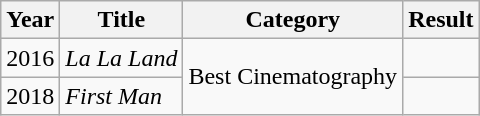<table class="wikitable">
<tr>
<th>Year</th>
<th>Title</th>
<th>Category</th>
<th>Result</th>
</tr>
<tr>
<td>2016</td>
<td><em>La La Land</em></td>
<td rowspan=2>Best Cinematography</td>
<td></td>
</tr>
<tr>
<td>2018</td>
<td><em>First Man</em></td>
<td></td>
</tr>
</table>
